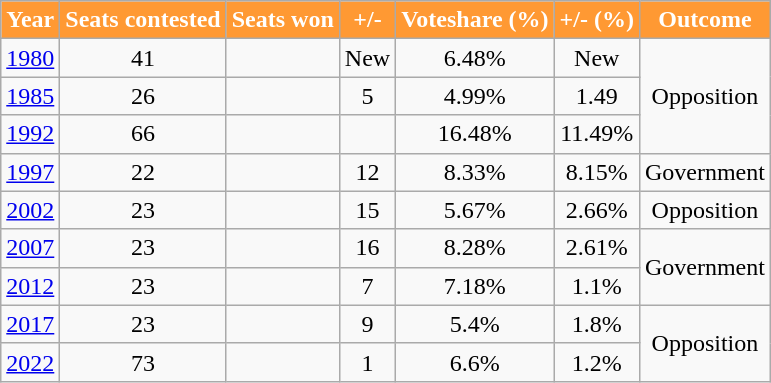<table class="wikitable sortable">
<tr>
<th style="background-color:#FF9933; color:white">Year</th>
<th style="background-color:#FF9933; color:white">Seats contested</th>
<th style="background-color:#FF9933; color:white">Seats won</th>
<th style="background-color:#FF9933; color:white">+/-</th>
<th style="background-color:#FF9933; color:white">Voteshare (%)</th>
<th style="background-color:#FF9933; color:white">+/- (%)</th>
<th style="background-color:#FF9933; color:white">Outcome</th>
</tr>
<tr style="text-align:center;">
<td><a href='#'>1980</a></td>
<td>41</td>
<td></td>
<td>New</td>
<td>6.48%</td>
<td>New</td>
<td rowspan="3">Opposition</td>
</tr>
<tr style="text-align:center;">
<td><a href='#'>1985</a></td>
<td>26</td>
<td></td>
<td> 5</td>
<td>4.99%</td>
<td> 1.49</td>
</tr>
<tr style="text-align:center;">
<td><a href='#'>1992</a></td>
<td>66</td>
<td></td>
<td></td>
<td>16.48%</td>
<td> 11.49%</td>
</tr>
<tr style="text-align:center;">
<td><a href='#'>1997</a></td>
<td>22</td>
<td></td>
<td> 12</td>
<td>8.33%</td>
<td> 8.15%</td>
<td>Government</td>
</tr>
<tr style="text-align:center;">
<td><a href='#'>2002</a></td>
<td>23</td>
<td></td>
<td> 15</td>
<td>5.67%</td>
<td> 2.66%</td>
<td>Opposition</td>
</tr>
<tr style="text-align:center;">
<td><a href='#'>2007</a></td>
<td>23</td>
<td></td>
<td> 16</td>
<td>8.28%</td>
<td> 2.61%</td>
<td rowspan="2">Government</td>
</tr>
<tr style="text-align:center;">
<td><a href='#'>2012</a></td>
<td>23</td>
<td></td>
<td> 7</td>
<td>7.18%</td>
<td> 1.1%</td>
</tr>
<tr style="text-align:center;">
<td><a href='#'>2017</a></td>
<td>23</td>
<td></td>
<td> 9</td>
<td>5.4%</td>
<td> 1.8%</td>
<td rowspan="2">Opposition</td>
</tr>
<tr style="text-align:center;">
<td><a href='#'>2022</a></td>
<td>73</td>
<td></td>
<td> 1</td>
<td>6.6%</td>
<td> 1.2%</td>
</tr>
</table>
